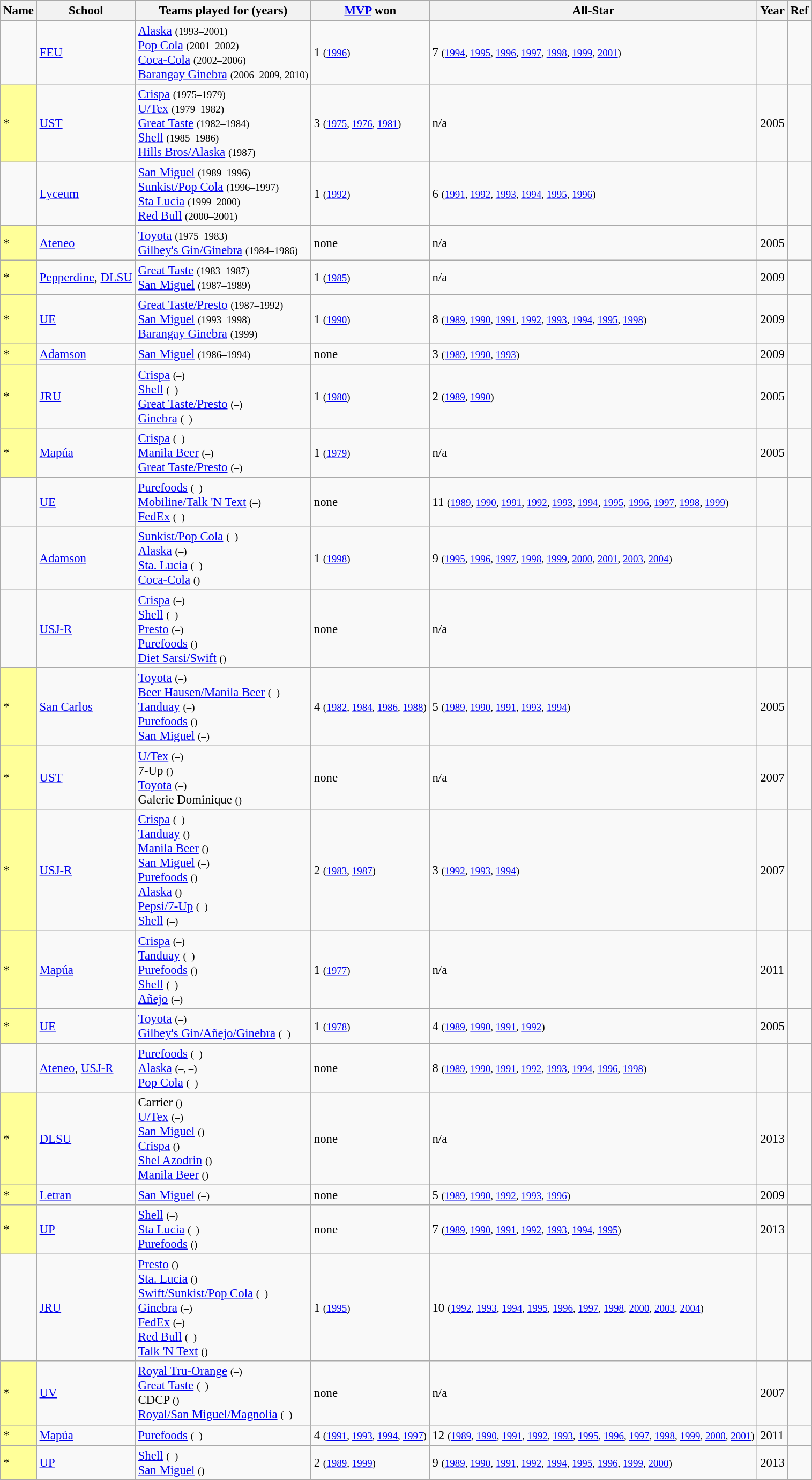<table class="wikitable sortable" style="font-size: 95%">
<tr>
<th>Name</th>
<th>School</th>
<th>Teams played for (years)</th>
<th><a href='#'>MVP</a> won</th>
<th>All-Star</th>
<th>Year</th>
<th>Ref</th>
</tr>
<tr>
<td><em></em></td>
<td><a href='#'>FEU</a></td>
<td><a href='#'>Alaska</a> <small>(1993–2001)</small><br> <a href='#'>Pop Cola</a> <small>(2001–2002)</small><br> <a href='#'>Coca-Cola</a> <small>(2002–2006)</small><br>  <a href='#'>Barangay Ginebra</a> <small>(2006–2009, 2010)</small><br></td>
<td>1 <small>(<a href='#'>1996</a>)</small></td>
<td>7 <small>(<a href='#'>1994</a>, <a href='#'>1995</a>, <a href='#'>1996</a>, <a href='#'>1997</a>, <a href='#'>1998</a>, <a href='#'>1999</a>, <a href='#'>2001</a>)</small></td>
<td></td>
<td></td>
</tr>
<tr>
<td style="background:#ff9;">*</td>
<td><a href='#'>UST</a></td>
<td><a href='#'>Crispa</a> <small>(1975–1979)</small><br> <a href='#'>U/Tex</a> <small>(1979–1982)</small><br> <a href='#'>Great Taste</a> <small>(1982–1984)</small><br> <a href='#'>Shell</a> <small>(1985–1986)</small><br> <a href='#'>Hills Bros/Alaska</a> <small>(1987)</small></td>
<td>3 <small>(<a href='#'>1975</a>, <a href='#'>1976</a>, <a href='#'>1981</a>)</small></td>
<td>n/a</td>
<td>2005</td>
<td></td>
</tr>
<tr>
<td><em></em></td>
<td><a href='#'>Lyceum</a></td>
<td><a href='#'>San Miguel</a> <small>(1989–1996)</small><br> <a href='#'>Sunkist/Pop Cola</a> <small>(1996–1997)</small><br> <a href='#'>Sta Lucia</a> <small>(1999–2000)</small><br> <a href='#'>Red Bull</a> <small>(2000–2001)</small></td>
<td>1 <small>(<a href='#'>1992</a>)</small></td>
<td>6 <small>(<a href='#'>1991</a>, <a href='#'>1992</a>, <a href='#'>1993</a>, <a href='#'>1994</a>, <a href='#'>1995</a>, <a href='#'>1996</a>)</small></td>
<td></td>
<td></td>
</tr>
<tr>
<td style="background:#ff9;">*</td>
<td><a href='#'>Ateneo</a></td>
<td><a href='#'>Toyota</a> <small>(1975–1983)</small><br> <a href='#'>Gilbey's Gin/Ginebra</a> <small>(1984–1986)</small></td>
<td>none</td>
<td>n/a</td>
<td>2005</td>
<td></td>
</tr>
<tr>
<td style="background:#ff9;">*</td>
<td><a href='#'>Pepperdine</a>, <a href='#'>DLSU</a></td>
<td><a href='#'>Great Taste</a> <small>(1983–1987)</small><br> <a href='#'>San Miguel</a> <small>(1987–1989)</small></td>
<td>1 <small>(<a href='#'>1985</a>)</small></td>
<td>n/a</td>
<td>2009</td>
<td></td>
</tr>
<tr>
<td style="background:#ff9;">*</td>
<td><a href='#'>UE</a></td>
<td><a href='#'>Great Taste/Presto</a> <small>(1987–1992)</small><br> <a href='#'>San Miguel</a> <small>(1993–1998)</small><br> <a href='#'>Barangay Ginebra</a> <small>(1999)</small></td>
<td>1 <small>(<a href='#'>1990</a>)</small></td>
<td>8 <small>(<a href='#'>1989</a>, <a href='#'>1990</a>, <a href='#'>1991</a>, <a href='#'>1992</a>, <a href='#'>1993</a>, <a href='#'>1994</a>, <a href='#'>1995</a>, <a href='#'>1998</a>)</small></td>
<td>2009</td>
<td></td>
</tr>
<tr>
<td style="background:#ff9;">*</td>
<td><a href='#'>Adamson</a></td>
<td><a href='#'>San Miguel</a> <small>(1986–1994)</small></td>
<td>none</td>
<td>3 <small>(<a href='#'>1989</a>, <a href='#'>1990</a>, <a href='#'>1993</a>)</small></td>
<td>2009</td>
<td></td>
</tr>
<tr>
<td style="background:#ff9;">*</td>
<td><a href='#'>JRU</a></td>
<td><a href='#'>Crispa</a> <small>(–)</small><br> <a href='#'>Shell</a> <small>(–)</small><br> <a href='#'>Great Taste/Presto</a> <small>(–)</small><br> <a href='#'>Ginebra</a> <small>(–)</small></td>
<td>1 <small>(<a href='#'>1980</a>)</small></td>
<td>2 <small>(<a href='#'>1989</a>, <a href='#'>1990</a>)</small></td>
<td>2005</td>
<td></td>
</tr>
<tr>
<td style="background:#ff9;">*</td>
<td><a href='#'>Mapúa</a></td>
<td><a href='#'>Crispa</a> <small>(–)</small><br> <a href='#'>Manila Beer</a> <small>(–)</small><br> <a href='#'>Great Taste/Presto</a> <small>(–)</small></td>
<td>1 <small>(<a href='#'>1979</a>)</small></td>
<td>n/a</td>
<td>2005</td>
<td></td>
</tr>
<tr>
<td><em></em></td>
<td><a href='#'>UE</a></td>
<td><a href='#'>Purefoods</a> <small>(–)</small><br> <a href='#'>Mobiline/Talk 'N Text</a> <small>(–)</small><br> <a href='#'>FedEx</a> <small>(–)</small></td>
<td>none</td>
<td>11 <small>(<a href='#'>1989</a>, <a href='#'>1990</a>, <a href='#'>1991</a>, <a href='#'>1992</a>, <a href='#'>1993</a>, <a href='#'>1994</a>, <a href='#'>1995</a>, <a href='#'>1996</a>, <a href='#'>1997</a>, <a href='#'>1998</a>, <a href='#'>1999</a>)</small></td>
<td></td>
<td></td>
</tr>
<tr>
<td><em></em></td>
<td><a href='#'>Adamson</a></td>
<td><a href='#'>Sunkist/Pop Cola</a> <small>(–)</small><br> <a href='#'>Alaska</a> <small>(–)</small><br> <a href='#'>Sta. Lucia</a> <small>(–)</small><br> <a href='#'>Coca-Cola</a> <small>()</small></td>
<td>1 <small>(<a href='#'>1998</a>)</small></td>
<td>9 <small>(<a href='#'>1995</a>, <a href='#'>1996</a>, <a href='#'>1997</a>, <a href='#'>1998</a>, <a href='#'>1999</a>, <a href='#'>2000</a>, <a href='#'>2001</a>, <a href='#'>2003</a>, <a href='#'>2004</a>)</small></td>
<td></td>
<td></td>
</tr>
<tr>
<td></td>
<td><a href='#'>USJ-R</a></td>
<td><a href='#'>Crispa</a> <small>(–)</small><br> <a href='#'>Shell</a> <small>(–)</small><br> <a href='#'>Presto</a> <small>(–)</small><br> <a href='#'>Purefoods</a> <small>()</small><br> <a href='#'>Diet Sarsi/Swift</a> <small>()</small></td>
<td>none</td>
<td>n/a</td>
<td></td>
<td></td>
</tr>
<tr>
<td style="background:#ff9;">*</td>
<td><a href='#'>San Carlos</a></td>
<td><a href='#'>Toyota</a> <small>(–)</small><br> <a href='#'>Beer Hausen/Manila Beer</a> <small>(–)</small><br> <a href='#'>Tanduay</a> <small>(–)</small><br> <a href='#'>Purefoods</a> <small>()</small><br> <a href='#'>San Miguel</a> <small>(–)</small></td>
<td>4 <small>(<a href='#'>1982</a>, <a href='#'>1984</a>, <a href='#'>1986</a>, <a href='#'>1988</a>)</small></td>
<td>5 <small>(<a href='#'>1989</a>, <a href='#'>1990</a>, <a href='#'>1991</a>, <a href='#'>1993</a>, <a href='#'>1994</a>)</small></td>
<td>2005</td>
<td></td>
</tr>
<tr>
<td style="background:#ff9;">*</td>
<td><a href='#'>UST</a></td>
<td><a href='#'>U/Tex</a> <small>(–)</small><br> 7-Up <small>()</small><br> <a href='#'>Toyota</a> <small>(–)</small><br> Galerie Dominique <small>()</small></td>
<td>none</td>
<td>n/a</td>
<td>2007</td>
<td></td>
</tr>
<tr>
<td style="background:#ff9;">*</td>
<td><a href='#'>USJ-R</a></td>
<td><a href='#'>Crispa</a> <small>(–)</small><br> <a href='#'>Tanduay</a> <small>()</small><br> <a href='#'>Manila Beer</a> <small>()</small><br> <a href='#'>San Miguel</a> <small>(–)</small><br> <a href='#'>Purefoods</a> <small>()</small><br> <a href='#'>Alaska</a> <small>()</small><br> <a href='#'>Pepsi/7-Up</a> <small>(–)</small><br> <a href='#'>Shell</a> <small>(–)</small></td>
<td>2 <small>(<a href='#'>1983</a>, <a href='#'>1987</a>)</small></td>
<td>3 <small>(<a href='#'>1992</a>, <a href='#'>1993</a>, <a href='#'>1994</a>)</small></td>
<td>2007</td>
<td></td>
</tr>
<tr>
<td style="background:#ff9;">*</td>
<td><a href='#'>Mapúa</a></td>
<td><a href='#'>Crispa</a> <small>(–)</small><br> <a href='#'>Tanduay</a> <small>(–)</small><br> <a href='#'>Purefoods</a> <small>()</small><br> <a href='#'>Shell</a> <small>(–)</small><br> <a href='#'>Añejo</a> <small>(–)</small></td>
<td>1 <small>(<a href='#'>1977</a>)</small></td>
<td>n/a</td>
<td>2011</td>
<td></td>
</tr>
<tr>
<td style="background:#ff9;">*</td>
<td><a href='#'>UE</a></td>
<td><a href='#'>Toyota</a> <small>(–)</small><br> <a href='#'>Gilbey's Gin/Añejo/Ginebra</a> <small>(–)</small></td>
<td>1 <small>(<a href='#'>1978</a>)</small></td>
<td>4 <small>(<a href='#'>1989</a>, <a href='#'>1990</a>, <a href='#'>1991</a>, <a href='#'>1992</a>)</small></td>
<td>2005</td>
<td></td>
</tr>
<tr>
<td><em></em></td>
<td><a href='#'>Ateneo</a>, <a href='#'>USJ-R</a></td>
<td><a href='#'>Purefoods</a> <small>(–)</small><br> <a href='#'>Alaska</a> <small>(–, –)</small><br> <a href='#'>Pop Cola</a> <small>(–)</small></td>
<td>none</td>
<td>8 <small>(<a href='#'>1989</a>, <a href='#'>1990</a>, <a href='#'>1991</a>, <a href='#'>1992</a>, <a href='#'>1993</a>, <a href='#'>1994</a>, <a href='#'>1996</a>, <a href='#'>1998</a>)</small></td>
<td></td>
<td></td>
</tr>
<tr>
<td style="background:#ff9;">*</td>
<td><a href='#'>DLSU</a></td>
<td>Carrier <small>() </small><br> <a href='#'>U/Tex</a> <small>(–)</small><br> <a href='#'>San Miguel</a> <small>()</small><br> <a href='#'>Crispa</a> <small>()</small><br> <a href='#'>Shel Azodrin</a> <small>()</small><br> <a href='#'>Manila Beer</a> <small>()</small></td>
<td>none</td>
<td>n/a</td>
<td>2013</td>
<td></td>
</tr>
<tr>
<td style="background:#ff9;">*</td>
<td><a href='#'>Letran</a></td>
<td><a href='#'>San Miguel</a> <small>(–)</small></td>
<td>none</td>
<td>5 <small>(<a href='#'>1989</a>, <a href='#'>1990</a>, <a href='#'>1992</a>, <a href='#'>1993</a>, <a href='#'>1996</a>)</small></td>
<td>2009</td>
<td></td>
</tr>
<tr>
<td style="background:#ff9;"><em></em>*</td>
<td><a href='#'>UP</a></td>
<td><a href='#'>Shell</a> <small>(–)</small><br> <a href='#'>Sta Lucia</a> <small>(–)</small><br> <a href='#'>Purefoods</a> <small>()</small></td>
<td>none</td>
<td>7 <small>(<a href='#'>1989</a>, <a href='#'>1990</a>, <a href='#'>1991</a>, <a href='#'>1992</a>, <a href='#'>1993</a>, <a href='#'>1994</a>, <a href='#'>1995</a>)</small></td>
<td>2013</td>
<td></td>
</tr>
<tr>
<td><em></em></td>
<td><a href='#'>JRU</a></td>
<td><a href='#'>Presto</a> <small>()</small><br> <a href='#'>Sta. Lucia</a> <small>()</small><br> <a href='#'>Swift/Sunkist/Pop Cola</a> <small>(–)</small><br> <a href='#'>Ginebra</a> <small>(–)</small><br> <a href='#'>FedEx</a> <small>(–)</small><br> <a href='#'>Red Bull</a> <small>(–)</small><br> <a href='#'>Talk 'N Text</a> <small>()</small><br></td>
<td>1 <small>(<a href='#'>1995</a>)</small></td>
<td>10 <small>(<a href='#'>1992</a>, <a href='#'>1993</a>, <a href='#'>1994</a>, <a href='#'>1995</a>, <a href='#'>1996</a>, <a href='#'>1997</a>, <a href='#'>1998</a>, <a href='#'>2000</a>, <a href='#'>2003</a>, <a href='#'>2004</a>)</small></td>
<td></td>
<td></td>
</tr>
<tr>
<td style="background:#ff9;">*</td>
<td><a href='#'>UV</a></td>
<td><a href='#'>Royal Tru-Orange</a> <small>(–)</small><br> <a href='#'>Great Taste</a> <small>(–)</small><br> CDCP <small>()</small> <br> <a href='#'>Royal/San Miguel/Magnolia</a> <small>(–)</small></td>
<td>none</td>
<td>n/a</td>
<td>2007</td>
<td></td>
</tr>
<tr>
<td style="background:#ff9;"><em></em>*</td>
<td><a href='#'>Mapúa</a></td>
<td><a href='#'>Purefoods</a> <small>(–)</small></td>
<td>4 <small>(<a href='#'>1991</a>, <a href='#'>1993</a>, <a href='#'>1994</a>, <a href='#'>1997</a>)</small></td>
<td>12 <small>(<a href='#'>1989</a>, <a href='#'>1990</a>, <a href='#'>1991</a>, <a href='#'>1992</a>, <a href='#'>1993</a>, <a href='#'>1995</a>, <a href='#'>1996</a>, <a href='#'>1997</a>, <a href='#'>1998</a>, <a href='#'>1999</a>, <a href='#'>2000</a>, <a href='#'>2001</a>)</small></td>
<td>2011</td>
<td></td>
</tr>
<tr>
<td style="background:#ff9;"><em></em>*</td>
<td><a href='#'>UP</a></td>
<td><a href='#'>Shell</a> <small>(–)</small><br> <a href='#'>San Miguel</a> <small>()</small></td>
<td>2 <small>(<a href='#'>1989</a>, <a href='#'>1999</a>)</small></td>
<td>9 <small>(<a href='#'>1989</a>, <a href='#'>1990</a>, <a href='#'>1991</a>, <a href='#'>1992</a>, <a href='#'>1994</a>, <a href='#'>1995</a>, <a href='#'>1996</a>, <a href='#'>1999</a>, <a href='#'>2000</a>)</small></td>
<td>2013</td>
<td></td>
</tr>
</table>
